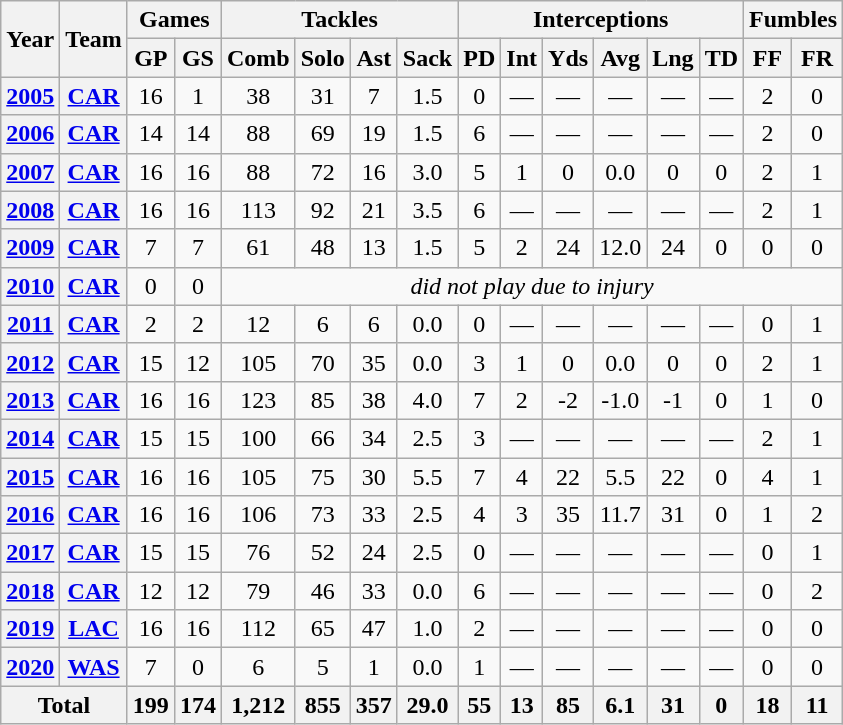<table class="wikitable" style="text-align: center;">
<tr>
<th rowspan="2">Year</th>
<th rowspan="2">Team</th>
<th colspan="2">Games</th>
<th colspan="4">Tackles</th>
<th colspan="6">Interceptions</th>
<th colspan="2">Fumbles</th>
</tr>
<tr>
<th>GP</th>
<th>GS</th>
<th>Comb</th>
<th>Solo</th>
<th>Ast</th>
<th>Sack</th>
<th>PD</th>
<th>Int</th>
<th>Yds</th>
<th>Avg</th>
<th>Lng</th>
<th>TD</th>
<th>FF</th>
<th>FR</th>
</tr>
<tr>
<th><a href='#'>2005</a></th>
<th><a href='#'>CAR</a></th>
<td>16</td>
<td>1</td>
<td>38</td>
<td>31</td>
<td>7</td>
<td>1.5</td>
<td>0</td>
<td>—</td>
<td>—</td>
<td>—</td>
<td>—</td>
<td>—</td>
<td>2</td>
<td>0</td>
</tr>
<tr>
<th><a href='#'>2006</a></th>
<th><a href='#'>CAR</a></th>
<td>14</td>
<td>14</td>
<td>88</td>
<td>69</td>
<td>19</td>
<td>1.5</td>
<td>6</td>
<td>—</td>
<td>—</td>
<td>—</td>
<td>—</td>
<td>—</td>
<td>2</td>
<td>0</td>
</tr>
<tr>
<th><a href='#'>2007</a></th>
<th><a href='#'>CAR</a></th>
<td>16</td>
<td>16</td>
<td>88</td>
<td>72</td>
<td>16</td>
<td>3.0</td>
<td>5</td>
<td>1</td>
<td>0</td>
<td>0.0</td>
<td>0</td>
<td>0</td>
<td>2</td>
<td>1</td>
</tr>
<tr>
<th><a href='#'>2008</a></th>
<th><a href='#'>CAR</a></th>
<td>16</td>
<td>16</td>
<td>113</td>
<td>92</td>
<td>21</td>
<td>3.5</td>
<td>6</td>
<td>—</td>
<td>—</td>
<td>—</td>
<td>—</td>
<td>—</td>
<td>2</td>
<td>1</td>
</tr>
<tr>
<th><a href='#'>2009</a></th>
<th><a href='#'>CAR</a></th>
<td>7</td>
<td>7</td>
<td>61</td>
<td>48</td>
<td>13</td>
<td>1.5</td>
<td>5</td>
<td>2</td>
<td>24</td>
<td>12.0</td>
<td>24</td>
<td>0</td>
<td>0</td>
<td>0</td>
</tr>
<tr>
<th><a href='#'>2010</a></th>
<th><a href='#'>CAR</a></th>
<td>0</td>
<td>0</td>
<td colspan="12"><em>did not play due to injury</em></td>
</tr>
<tr>
<th><a href='#'>2011</a></th>
<th><a href='#'>CAR</a></th>
<td>2</td>
<td>2</td>
<td>12</td>
<td>6</td>
<td>6</td>
<td>0.0</td>
<td>0</td>
<td>—</td>
<td>—</td>
<td>—</td>
<td>—</td>
<td>—</td>
<td>0</td>
<td>1</td>
</tr>
<tr>
<th><a href='#'>2012</a></th>
<th><a href='#'>CAR</a></th>
<td>15</td>
<td>12</td>
<td>105</td>
<td>70</td>
<td>35</td>
<td>0.0</td>
<td>3</td>
<td>1</td>
<td>0</td>
<td>0.0</td>
<td>0</td>
<td>0</td>
<td>2</td>
<td>1</td>
</tr>
<tr>
<th><a href='#'>2013</a></th>
<th><a href='#'>CAR</a></th>
<td>16</td>
<td>16</td>
<td>123</td>
<td>85</td>
<td>38</td>
<td>4.0</td>
<td>7</td>
<td>2</td>
<td>-2</td>
<td>-1.0</td>
<td>-1</td>
<td>0</td>
<td>1</td>
<td>0</td>
</tr>
<tr>
<th><a href='#'>2014</a></th>
<th><a href='#'>CAR</a></th>
<td>15</td>
<td>15</td>
<td>100</td>
<td>66</td>
<td>34</td>
<td>2.5</td>
<td>3</td>
<td>—</td>
<td>—</td>
<td>—</td>
<td>—</td>
<td>—</td>
<td>2</td>
<td>1</td>
</tr>
<tr>
<th><a href='#'>2015</a></th>
<th><a href='#'>CAR</a></th>
<td>16</td>
<td>16</td>
<td>105</td>
<td>75</td>
<td>30</td>
<td>5.5</td>
<td>7</td>
<td>4</td>
<td>22</td>
<td>5.5</td>
<td>22</td>
<td>0</td>
<td>4</td>
<td>1</td>
</tr>
<tr>
<th><a href='#'>2016</a></th>
<th><a href='#'>CAR</a></th>
<td>16</td>
<td>16</td>
<td>106</td>
<td>73</td>
<td>33</td>
<td>2.5</td>
<td>4</td>
<td>3</td>
<td>35</td>
<td>11.7</td>
<td>31</td>
<td>0</td>
<td>1</td>
<td>2</td>
</tr>
<tr>
<th><a href='#'>2017</a></th>
<th><a href='#'>CAR</a></th>
<td>15</td>
<td>15</td>
<td>76</td>
<td>52</td>
<td>24</td>
<td>2.5</td>
<td>0</td>
<td>—</td>
<td>—</td>
<td>—</td>
<td>—</td>
<td>—</td>
<td>0</td>
<td>1</td>
</tr>
<tr>
<th><a href='#'>2018</a></th>
<th><a href='#'>CAR</a></th>
<td>12</td>
<td>12</td>
<td>79</td>
<td>46</td>
<td>33</td>
<td>0.0</td>
<td>6</td>
<td>—</td>
<td>—</td>
<td>—</td>
<td>—</td>
<td>—</td>
<td>0</td>
<td>2</td>
</tr>
<tr>
<th><a href='#'>2019</a></th>
<th><a href='#'>LAC</a></th>
<td>16</td>
<td>16</td>
<td>112</td>
<td>65</td>
<td>47</td>
<td>1.0</td>
<td>2</td>
<td>—</td>
<td>—</td>
<td>—</td>
<td>—</td>
<td>—</td>
<td>0</td>
<td>0</td>
</tr>
<tr>
<th><a href='#'>2020</a></th>
<th><a href='#'>WAS</a></th>
<td>7</td>
<td>0</td>
<td>6</td>
<td>5</td>
<td>1</td>
<td>0.0</td>
<td>1</td>
<td>—</td>
<td>—</td>
<td>—</td>
<td>—</td>
<td>—</td>
<td>0</td>
<td>0</td>
</tr>
<tr>
<th colspan="2">Total</th>
<th>199</th>
<th>174</th>
<th>1,212</th>
<th>855</th>
<th>357</th>
<th>29.0</th>
<th>55</th>
<th>13</th>
<th>85</th>
<th>6.1</th>
<th>31</th>
<th>0</th>
<th>18</th>
<th>11</th>
</tr>
</table>
